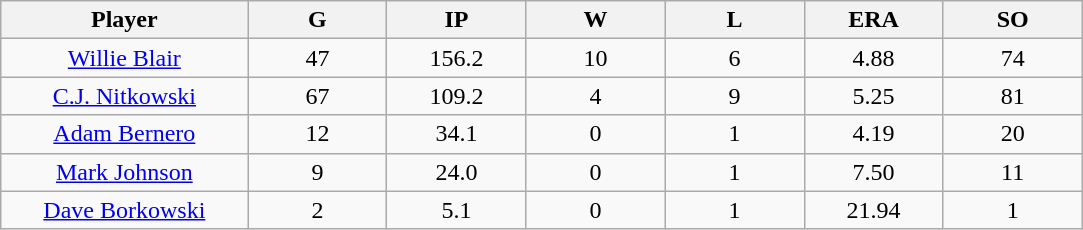<table class="wikitable sortable">
<tr>
<th bgcolor="#DDDDFF" width="16%">Player</th>
<th bgcolor="#DDDDFF" width="9%">G</th>
<th bgcolor="#DDDDFF" width="9%">IP</th>
<th bgcolor="#DDDDFF" width="9%">W</th>
<th bgcolor="#DDDDFF" width="9%">L</th>
<th bgcolor="#DDDDFF" width="9%">ERA</th>
<th bgcolor="#DDDDFF" width="9%">SO</th>
</tr>
<tr align=center>
<td><a href='#'>Willie Blair</a></td>
<td>47</td>
<td>156.2</td>
<td>10</td>
<td>6</td>
<td>4.88</td>
<td>74</td>
</tr>
<tr align=center>
<td><a href='#'>C.J. Nitkowski</a></td>
<td>67</td>
<td>109.2</td>
<td>4</td>
<td>9</td>
<td>5.25</td>
<td>81</td>
</tr>
<tr align=center>
<td><a href='#'>Adam Bernero</a></td>
<td>12</td>
<td>34.1</td>
<td>0</td>
<td>1</td>
<td>4.19</td>
<td>20</td>
</tr>
<tr align=center>
<td><a href='#'>Mark Johnson</a></td>
<td>9</td>
<td>24.0</td>
<td>0</td>
<td>1</td>
<td>7.50</td>
<td>11</td>
</tr>
<tr align=center>
<td><a href='#'>Dave Borkowski</a></td>
<td>2</td>
<td>5.1</td>
<td>0</td>
<td>1</td>
<td>21.94</td>
<td>1</td>
</tr>
</table>
